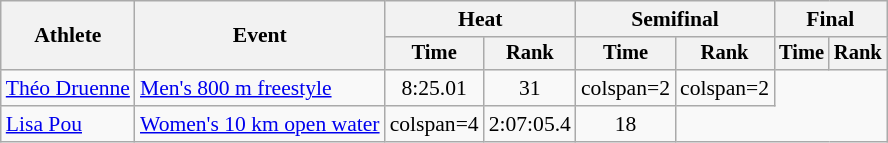<table class=wikitable style="font-size:90%">
<tr>
<th rowspan="2">Athlete</th>
<th rowspan="2">Event</th>
<th colspan="2">Heat</th>
<th colspan="2">Semifinal</th>
<th colspan="2">Final</th>
</tr>
<tr style="font-size:95%">
<th>Time</th>
<th>Rank</th>
<th>Time</th>
<th>Rank</th>
<th>Time</th>
<th>Rank</th>
</tr>
<tr align=center>
<td align=left><a href='#'>Théo Druenne</a></td>
<td align=left><a href='#'>Men's 800 m freestyle</a></td>
<td>8:25.01</td>
<td>31</td>
<td>colspan=2 </td>
<td>colspan=2 </td>
</tr>
<tr align=center>
<td align=left><a href='#'>Lisa Pou</a></td>
<td align=left><a href='#'>Women's 10 km open water</a></td>
<td>colspan=4 </td>
<td>2:07:05.4</td>
<td>18</td>
</tr>
</table>
